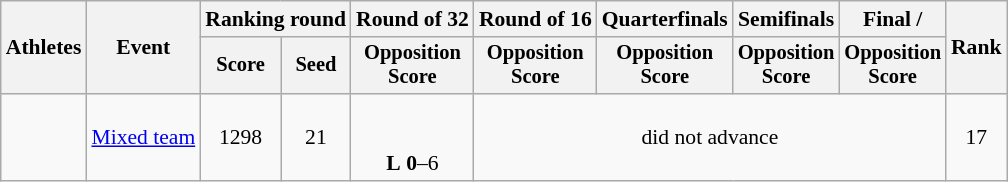<table class="wikitable" style="font-size:90%;">
<tr>
<th rowspan="2">Athletes</th>
<th rowspan="2">Event</th>
<th colspan="2">Ranking round</th>
<th>Round of 32</th>
<th>Round of 16</th>
<th>Quarterfinals</th>
<th>Semifinals</th>
<th>Final / </th>
<th rowspan=2>Rank</th>
</tr>
<tr style="font-size:95%">
<th>Score</th>
<th>Seed</th>
<th>Opposition<br>Score</th>
<th>Opposition<br>Score</th>
<th>Opposition<br>Score</th>
<th>Opposition<br>Score</th>
<th>Opposition<br>Score</th>
</tr>
<tr align=center>
<td align=left><br></td>
<td><a href='#'>Mixed team</a></td>
<td>1298</td>
<td>21</td>
<td><br><br><strong>L</strong> <strong>0</strong>–6</td>
<td colspan=4>did not advance</td>
<td>17</td>
</tr>
</table>
